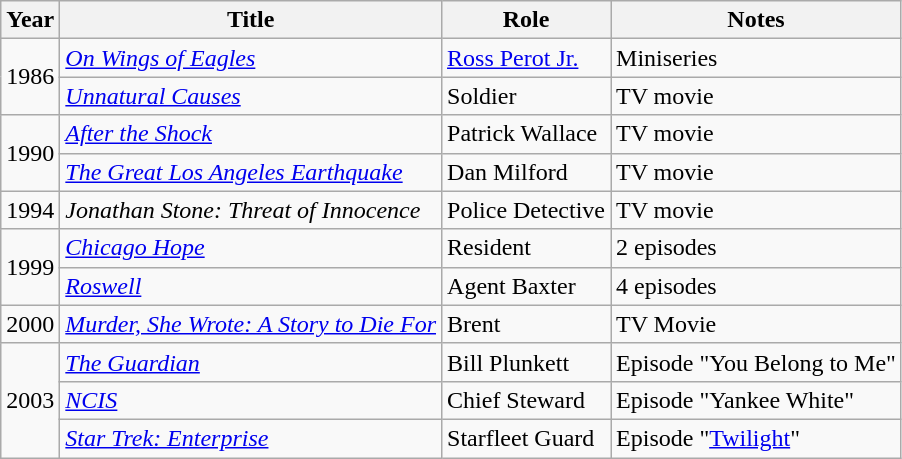<table class="wikitable sortable">
<tr>
<th>Year</th>
<th>Title</th>
<th>Role</th>
<th class="unsortable">Notes</th>
</tr>
<tr>
<td rowspan="2">1986</td>
<td><em><a href='#'>On Wings of Eagles</a></em></td>
<td><a href='#'>Ross Perot Jr.</a></td>
<td>Miniseries</td>
</tr>
<tr>
<td><em><a href='#'>Unnatural Causes</a></em></td>
<td>Soldier</td>
<td>TV movie</td>
</tr>
<tr>
<td rowspan="2">1990</td>
<td><em><a href='#'>After the Shock</a></em></td>
<td>Patrick Wallace</td>
<td>TV movie</td>
</tr>
<tr>
<td><em><a href='#'>The Great Los Angeles Earthquake</a></em></td>
<td>Dan Milford</td>
<td>TV movie</td>
</tr>
<tr>
<td>1994</td>
<td><em>Jonathan Stone: Threat of Innocence</em></td>
<td>Police Detective</td>
<td>TV movie</td>
</tr>
<tr>
<td rowspan="2">1999</td>
<td><em><a href='#'>Chicago Hope</a></em></td>
<td>Resident</td>
<td>2 episodes</td>
</tr>
<tr>
<td><em><a href='#'>Roswell</a></em></td>
<td>Agent Baxter</td>
<td>4 episodes</td>
</tr>
<tr>
<td>2000</td>
<td><em><a href='#'>Murder, She Wrote: A Story to Die For</a></em></td>
<td>Brent</td>
<td>TV Movie</td>
</tr>
<tr>
<td rowspan="3">2003</td>
<td><em><a href='#'>The Guardian</a></em></td>
<td>Bill Plunkett</td>
<td>Episode "You Belong to Me"</td>
</tr>
<tr>
<td><em><a href='#'>NCIS</a></em></td>
<td>Chief Steward</td>
<td>Episode "Yankee White"</td>
</tr>
<tr>
<td><em><a href='#'>Star Trek: Enterprise</a></em></td>
<td>Starfleet Guard</td>
<td>Episode "<a href='#'>Twilight</a>"</td>
</tr>
</table>
